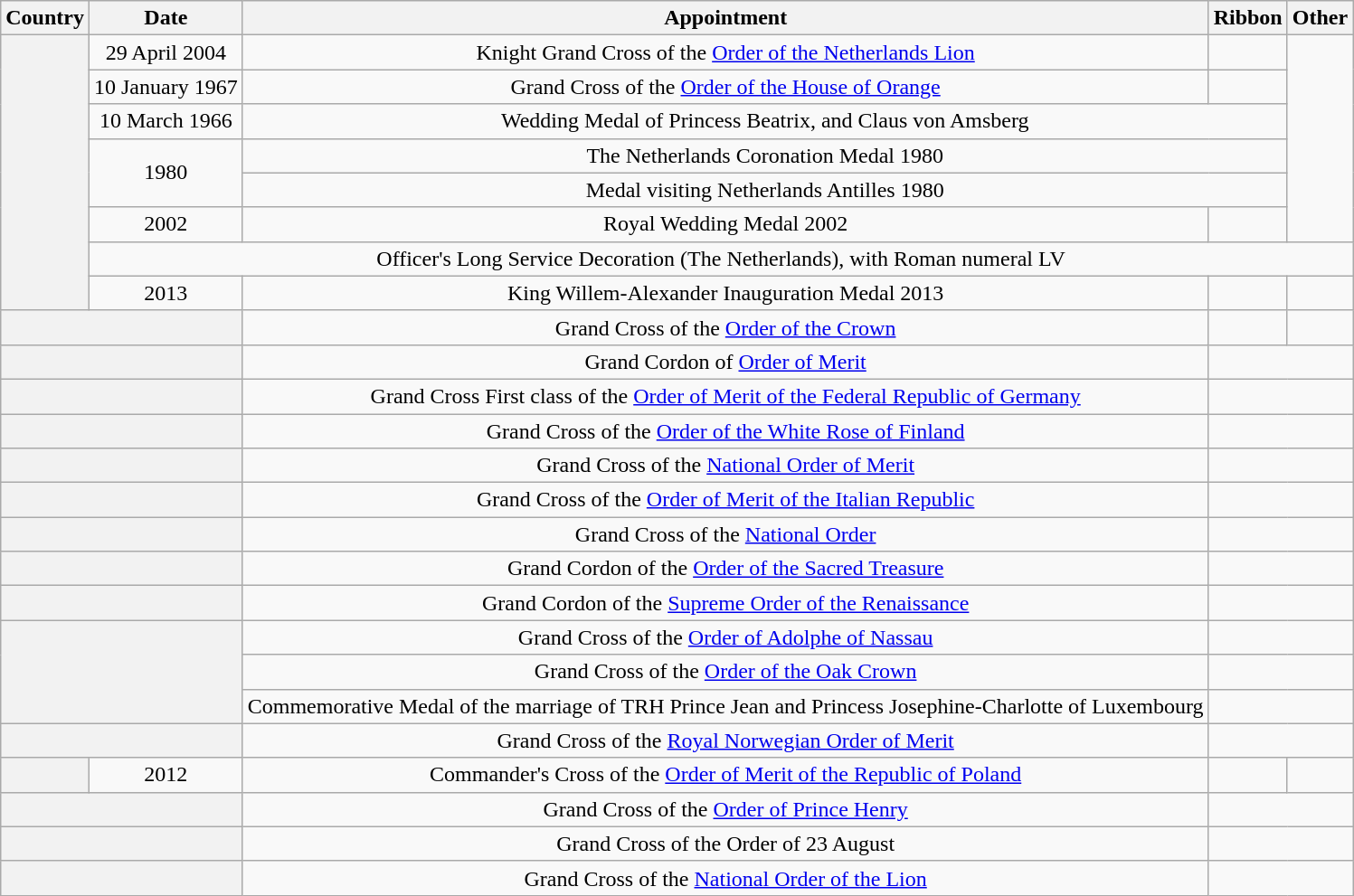<table class="wikitable sortable plainrowheaders">
<tr>
<th scope="col" style="text-align:center;">Country</th>
<th scope="col" style="text-align:center;">Date</th>
<th scope="col" style="text-align:center;">Appointment</th>
<th scope="col" style="text-align:center;">Ribbon</th>
<th style="text-align:center;">Other</th>
</tr>
<tr>
<th rowspan="8" style="text-align:center;"></th>
<td style="text-align:center;">29 April 2004</td>
<td style="text-align:center;">Knight Grand Cross of the <a href='#'>Order of the Netherlands Lion</a></td>
<td style="text-align:center;"></td>
<td rowspan="6" style="text-align:center;"></td>
</tr>
<tr>
<td style="text-align:center;">10 January 1967</td>
<td style="text-align:center;">Grand Cross of the <a href='#'>Order of the House of Orange</a></td>
<td style="text-align:center;"></td>
</tr>
<tr>
<td style="text-align:center;">10 March 1966</td>
<td colspan="2" style="text-align:center;">Wedding Medal of Princess Beatrix, and Claus von Amsberg</td>
</tr>
<tr>
<td rowspan="2" style="text-align:center;">1980</td>
<td colspan="2" style="text-align:center;">The Netherlands Coronation Medal 1980</td>
</tr>
<tr>
<td colspan="2" style="text-align:center;">Medal visiting Netherlands Antilles 1980</td>
</tr>
<tr>
<td style="text-align:center;">2002</td>
<td style="text-align:center;">Royal Wedding Medal 2002</td>
<td style="text-align:center;"></td>
</tr>
<tr>
<td colspan="4" style="text-align:center;">Officer's Long Service Decoration (The Netherlands), with Roman numeral LV</td>
</tr>
<tr>
<td style="text-align:center;">2013</td>
<td style="text-align:center;">King Willem-Alexander Inauguration Medal 2013</td>
<td style="text-align:center;"></td>
<td></td>
</tr>
<tr>
<th colspan="2" style="text-align:center;"></th>
<td style="text-align:center;">Grand Cross of the <a href='#'>Order of the Crown</a></td>
<td style="text-align:center;"></td>
<td style="text-align:center;"></td>
</tr>
<tr>
<th colspan="2" style="text-align:center;"></th>
<td style="text-align:center;">Grand Cordon of <a href='#'>Order of Merit</a></td>
<td colspan="2" style="text-align:center;"></td>
</tr>
<tr>
<th colspan="2" style="text-align:center;"></th>
<td style="text-align:center;">Grand Cross First class of the <a href='#'>Order of Merit of the Federal Republic of Germany</a></td>
<td colspan="2" style="text-align:center;"></td>
</tr>
<tr>
<th colspan="2" style="text-align:center;"></th>
<td style="text-align:center;">Grand Cross of the <a href='#'>Order of the White Rose of Finland</a></td>
<td colspan="2" style="text-align:center;"></td>
</tr>
<tr>
<th colspan="2" style="text-align:center;"></th>
<td style="text-align:center;">Grand Cross of the <a href='#'>National Order of Merit</a></td>
<td colspan="2" style="text-align:center;"></td>
</tr>
<tr>
<th colspan="2" style="text-align:center;"></th>
<td style="text-align:center;">Grand Cross of the <a href='#'>Order of Merit of the Italian Republic</a></td>
<td colspan="2" style="text-align:center;"></td>
</tr>
<tr>
<th colspan="2" style="text-align:center;"></th>
<td style="text-align:center;">Grand Cross of the <a href='#'>National Order</a></td>
<td colspan="2" style="text-align:center;"></td>
</tr>
<tr>
<th colspan="2" style="text-align:center;"></th>
<td style="text-align:center;">Grand Cordon of the <a href='#'>Order of the Sacred Treasure</a></td>
<td colspan="2" style="text-align:center;"></td>
</tr>
<tr>
<th colspan="2" style="text-align:center;"></th>
<td style="text-align:center;">Grand Cordon of the <a href='#'>Supreme Order of the Renaissance</a></td>
<td colspan="2" style="text-align:center;"></td>
</tr>
<tr>
<th colspan="2" rowspan="3" style="text-align:center;"></th>
<td style="text-align:center;">Grand Cross of the <a href='#'>Order of Adolphe of Nassau</a></td>
<td colspan="2" style="text-align:center;"></td>
</tr>
<tr>
<td style="text-align:center;">Grand Cross of the <a href='#'>Order of the Oak Crown</a></td>
<td colspan="2" style="text-align:center;"></td>
</tr>
<tr>
<td style="text-align:center;">Commemorative Medal of the marriage of TRH Prince Jean and Princess Josephine-Charlotte of Luxembourg</td>
<td colspan="2" style="text-align:center;"></td>
</tr>
<tr>
<th colspan="2" style="text-align:center;"></th>
<td style="text-align:center;">Grand Cross of the <a href='#'>Royal Norwegian Order of Merit</a></td>
<td colspan="2" style="text-align:center;"></td>
</tr>
<tr>
<th></th>
<td style="text-align:center;">2012</td>
<td style="text-align:center;">Commander's Cross of the <a href='#'>Order of Merit of the Republic of Poland</a></td>
<td style="text-align:center;"></td>
<td style="text-align:center;"></td>
</tr>
<tr>
<th colspan="2" style="text-align:center;"></th>
<td style="text-align:center;">Grand Cross of the <a href='#'>Order of Prince Henry</a></td>
<td colspan="2" style="text-align:center;"></td>
</tr>
<tr>
<th colspan="2" style="text-align:center;"></th>
<td style="text-align:center;">Grand Cross of the Order of 23 August</td>
<td colspan="2" style="text-align:center;"></td>
</tr>
<tr>
<th colspan="2" style="text-align:center;"></th>
<td style="text-align:center;">Grand Cross of the <a href='#'>National Order of the Lion</a></td>
<td colspan="2" style="text-align:center;"></td>
</tr>
</table>
